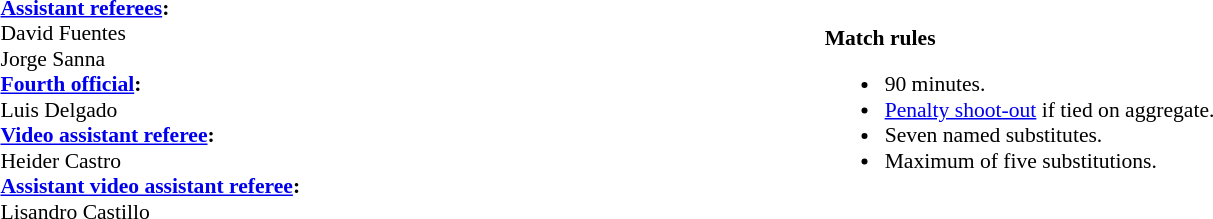<table width=100% style="font-size:90%">
<tr>
<td><br><strong><a href='#'>Assistant referees</a>:</strong>
<br>David Fuentes
<br>Jorge Sanna
<br><strong><a href='#'>Fourth official</a>:</strong>
<br>Luis Delgado
<br><strong><a href='#'>Video assistant referee</a>:</strong>
<br>Heider Castro
<br><strong><a href='#'>Assistant video assistant referee</a>:</strong>
<br>Lisandro Castillo</td>
<td><br><strong>Match rules</strong><ul><li>90 minutes.</li><li><a href='#'>Penalty shoot-out</a> if tied on aggregate.</li><li>Seven named substitutes.</li><li>Maximum of five substitutions.</li></ul></td>
</tr>
</table>
